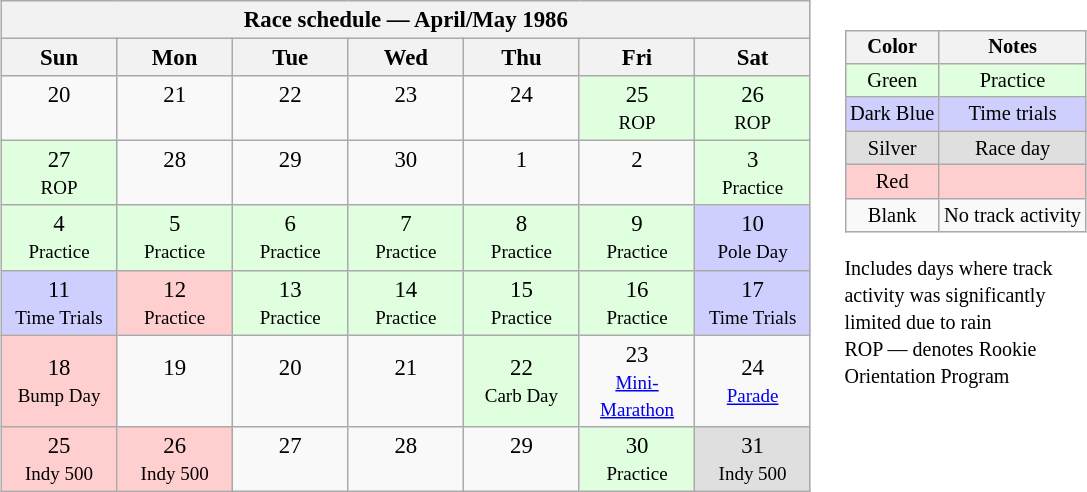<table>
<tr>
<td><br><table class="wikitable" style="text-align:center; font-size:95%">
<tr valign="top">
<th colspan=7>Race schedule — April/May 1986</th>
</tr>
<tr>
<th scope="col" width="70">Sun</th>
<th scope="col" width="70">Mon</th>
<th scope="col" width="70">Tue</th>
<th scope="col" width="70">Wed</th>
<th scope="col" width="70">Thu</th>
<th scope="col" width="70">Fri</th>
<th scope="col" width="70">Sat</th>
</tr>
<tr>
<td>20<br> </td>
<td>21<br> </td>
<td>22<br> </td>
<td>23<br> </td>
<td>24<br> </td>
<td style="background:#DFFFDF;">25<br><small>ROP</small></td>
<td style="background:#DFFFDF;">26<br><small>ROP</small></td>
</tr>
<tr>
<td style="background:#DFFFDF;">27<br><small>ROP</small></td>
<td>28<br> </td>
<td>29<br> </td>
<td>30<br> </td>
<td>1<br> </td>
<td>2<br> </td>
<td style="background:#DFFFDF;">3<br><small>Practice</small></td>
</tr>
<tr>
<td style="background:#DFFFDF;">4<br><small>Practice</small></td>
<td style="background:#DFFFDF;">5<br><small>Practice</small></td>
<td style="background:#DFFFDF;">6<br><small>Practice</small></td>
<td style="background:#DFFFDF;">7<br><small>Practice</small></td>
<td style="background:#DFFFDF;">8<br><small>Practice</small></td>
<td style="background:#DFFFDF;">9<br><small>Practice</small></td>
<td style="background:#CFCFFF;">10<br><small>Pole Day</small></td>
</tr>
<tr>
<td style="background:#CFCFFF;">11<br><small>Time Trials</small></td>
<td style="background:#FFCFCF;">12<br><small>Practice</small></td>
<td style="background:#DFFFDF;">13<br><small>Practice</small></td>
<td style="background:#DFFFDF;">14<br><small>Practice</small></td>
<td style="background:#DFFFDF;">15<br><small>Practice</small></td>
<td style="background:#DFFFDF;">16<br><small>Practice</small></td>
<td style="background:#CFCFFF;">17<br><small>Time Trials</small></td>
</tr>
<tr>
<td style="background:#FFCFCF;">18<br><small>Bump Day</small></td>
<td>19<br> </td>
<td>20<br> </td>
<td>21<br> </td>
<td style="background:#DFFFDF;">22<br><small>Carb Day</small></td>
<td>23<br><small><a href='#'>Mini-Marathon</a></small></td>
<td>24<br><small><a href='#'>Parade</a></small></td>
</tr>
<tr>
<td style="background:#FFCFCF;">25<br><small>Indy 500</small></td>
<td style="background:#FFCFCF;">26<br><small>Indy 500</small></td>
<td>27<br> </td>
<td>28<br> </td>
<td>29<br> </td>
<td style="background:#DFFFDF;">30<br><small>Practice</small></td>
<td style="background:#DFDFDF;">31<br><small>Indy 500</small></td>
</tr>
</table>
</td>
<td valign="top"><br><table>
<tr>
<td><br><table style="margin-right:0; font-size:85%; text-align:center;" class="wikitable">
<tr>
<th>Color</th>
<th>Notes</th>
</tr>
<tr style="background:#DFFFDF;">
<td>Green</td>
<td>Practice</td>
</tr>
<tr style="background:#CFCFFF;">
<td>Dark Blue</td>
<td>Time trials</td>
</tr>
<tr style="background:#DFDFDF;">
<td>Silver</td>
<td>Race day</td>
</tr>
<tr style="background:#FFCFCF;">
<td>Red</td>
<td></td>
</tr>
<tr>
<td>Blank</td>
<td>No track activity</td>
</tr>
</table>
 <small>Includes days where track<br>activity was significantly<br>limited due to rain</small><br><small>ROP — denotes Rookie<br>Orientation Program</small></td>
</tr>
</table>
</td>
</tr>
</table>
